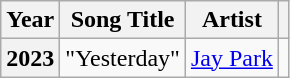<table class="wikitable plainrowheaders">
<tr>
<th scope="col">Year</th>
<th scope="col">Song Title</th>
<th scope="col">Artist</th>
<th scope="col" class="unsortable"></th>
</tr>
<tr>
<th scope="row">2023</th>
<td>"Yesterday"</td>
<td><a href='#'>Jay Park</a></td>
<td style="text-align:center"></td>
</tr>
</table>
